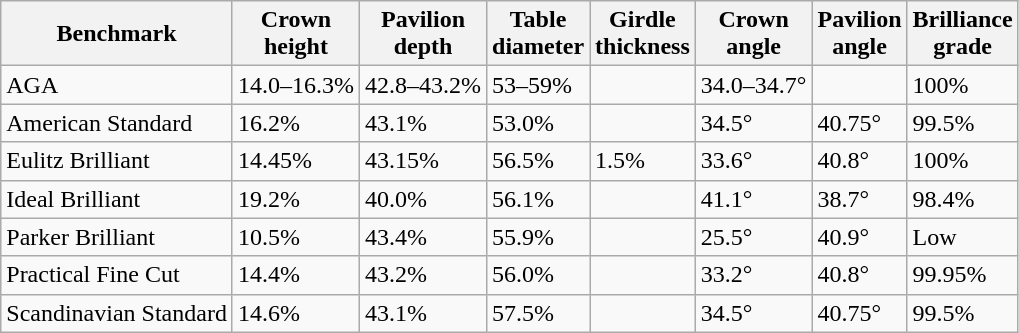<table class="wikitable">
<tr>
<th>Benchmark</th>
<th>Crown<br>height</th>
<th>Pavilion<br>depth</th>
<th>Table<br>diameter</th>
<th>Girdle<br>thickness</th>
<th>Crown<br>angle</th>
<th>Pavilion<br>angle</th>
<th>Brilliance<br>grade</th>
</tr>
<tr>
<td>AGA</td>
<td>14.0–16.3%</td>
<td>42.8–43.2%</td>
<td>53–59%</td>
<td></td>
<td>34.0–34.7°</td>
<td></td>
<td>100%</td>
</tr>
<tr>
<td>American Standard</td>
<td>16.2%</td>
<td>43.1%</td>
<td>53.0%</td>
<td></td>
<td>34.5°</td>
<td>40.75°</td>
<td>99.5%</td>
</tr>
<tr>
<td>Eulitz Brilliant</td>
<td>14.45%</td>
<td>43.15%</td>
<td>56.5%</td>
<td>1.5%</td>
<td>33.6°</td>
<td>40.8°</td>
<td>100%</td>
</tr>
<tr>
<td>Ideal Brilliant</td>
<td>19.2%</td>
<td>40.0%</td>
<td>56.1%</td>
<td></td>
<td>41.1°</td>
<td>38.7°</td>
<td>98.4%</td>
</tr>
<tr>
<td>Parker Brilliant</td>
<td>10.5%</td>
<td>43.4%</td>
<td>55.9%</td>
<td></td>
<td>25.5°</td>
<td>40.9°</td>
<td>Low</td>
</tr>
<tr>
<td>Practical Fine Cut</td>
<td>14.4%</td>
<td>43.2%</td>
<td>56.0%</td>
<td></td>
<td>33.2°</td>
<td>40.8°</td>
<td>99.95%</td>
</tr>
<tr>
<td>Scandinavian Standard</td>
<td>14.6%</td>
<td>43.1%</td>
<td>57.5%</td>
<td></td>
<td>34.5°</td>
<td>40.75°</td>
<td>99.5%</td>
</tr>
</table>
